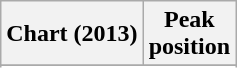<table class="wikitable plainrowheaders sortable" style="text-align;center">
<tr>
<th scope="col">Chart (2013)</th>
<th scope="col">Peak<br>position</th>
</tr>
<tr>
</tr>
<tr>
</tr>
<tr>
</tr>
<tr>
</tr>
</table>
